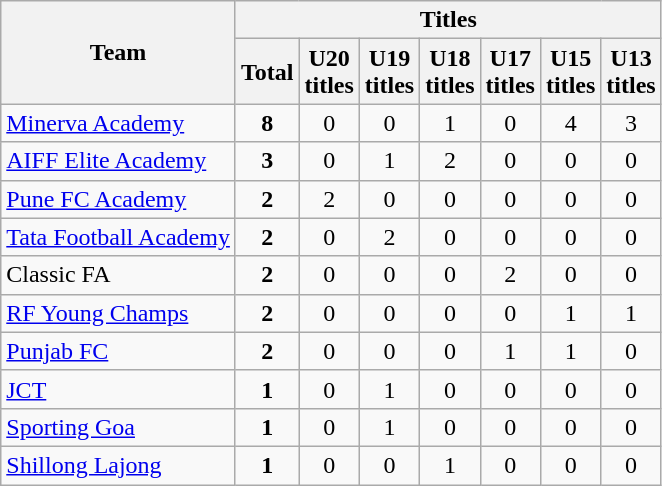<table class="wikitable sortable" style="text-align:center">
<tr>
<th rowspan=2>Team</th>
<th colspan=7>Titles</th>
</tr>
<tr>
<th>Total</th>
<th>U20<br>titles</th>
<th>U19<br>titles</th>
<th>U18<br>titles</th>
<th>U17<br>titles</th>
<th>U15<br>titles</th>
<th>U13<br>titles</th>
</tr>
<tr>
<td align=left><a href='#'>Minerva Academy</a></td>
<td><strong>8</strong></td>
<td>0</td>
<td>0</td>
<td>1</td>
<td>0</td>
<td>4</td>
<td>3</td>
</tr>
<tr>
<td align=left><a href='#'>AIFF Elite Academy</a></td>
<td><strong>3</strong></td>
<td>0</td>
<td>1</td>
<td>2</td>
<td>0</td>
<td>0</td>
<td>0</td>
</tr>
<tr>
<td align=left><a href='#'>Pune FC Academy</a></td>
<td><strong>2</strong></td>
<td>2</td>
<td>0</td>
<td>0</td>
<td>0</td>
<td>0</td>
<td>0</td>
</tr>
<tr>
<td align=left><a href='#'>Tata Football Academy</a></td>
<td><strong>2</strong></td>
<td>0</td>
<td>2</td>
<td>0</td>
<td>0</td>
<td>0</td>
<td>0</td>
</tr>
<tr>
<td align=left>Classic FA</td>
<td><strong>2</strong></td>
<td>0</td>
<td>0</td>
<td>0</td>
<td>2</td>
<td>0</td>
<td>0</td>
</tr>
<tr>
<td align=left><a href='#'>RF Young Champs</a></td>
<td><strong>2</strong></td>
<td>0</td>
<td>0</td>
<td>0</td>
<td>0</td>
<td>1</td>
<td>1</td>
</tr>
<tr>
<td align=left><a href='#'>Punjab FC</a></td>
<td><strong>2</strong></td>
<td>0</td>
<td>0</td>
<td>0</td>
<td>1</td>
<td>1</td>
<td>0</td>
</tr>
<tr>
<td align=left><a href='#'>JCT</a></td>
<td><strong>1</strong></td>
<td>0</td>
<td>1</td>
<td>0</td>
<td>0</td>
<td>0</td>
<td>0</td>
</tr>
<tr>
<td align=left><a href='#'>Sporting Goa</a></td>
<td><strong>1</strong></td>
<td>0</td>
<td>1</td>
<td>0</td>
<td>0</td>
<td>0</td>
<td>0</td>
</tr>
<tr>
<td align=left><a href='#'>Shillong Lajong</a></td>
<td><strong>1</strong></td>
<td>0</td>
<td>0</td>
<td>1</td>
<td>0</td>
<td>0</td>
<td>0</td>
</tr>
</table>
